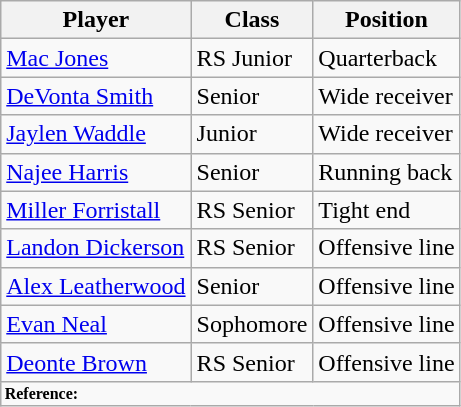<table class="wikitable">
<tr>
<th>Player</th>
<th>Class</th>
<th>Position</th>
</tr>
<tr>
<td><a href='#'>Mac Jones</a></td>
<td>RS Junior</td>
<td>Quarterback</td>
</tr>
<tr>
<td><a href='#'>DeVonta Smith</a></td>
<td>Senior</td>
<td>Wide receiver</td>
</tr>
<tr>
<td><a href='#'>Jaylen Waddle</a></td>
<td>Junior</td>
<td>Wide receiver</td>
</tr>
<tr>
<td><a href='#'>Najee Harris</a></td>
<td>Senior</td>
<td>Running back</td>
</tr>
<tr>
<td><a href='#'>Miller Forristall</a></td>
<td>RS Senior</td>
<td>Tight end</td>
</tr>
<tr>
<td><a href='#'>Landon Dickerson</a></td>
<td>RS Senior</td>
<td>Offensive line</td>
</tr>
<tr>
<td><a href='#'>Alex Leatherwood</a></td>
<td>Senior</td>
<td>Offensive line</td>
</tr>
<tr>
<td><a href='#'>Evan Neal</a></td>
<td>Sophomore</td>
<td>Offensive line</td>
</tr>
<tr>
<td><a href='#'>Deonte Brown</a></td>
<td>RS Senior</td>
<td>Offensive line</td>
</tr>
<tr>
<td colspan="3"  style="font-size:8pt; text-align:left;"><strong>Reference:</strong></td>
</tr>
</table>
